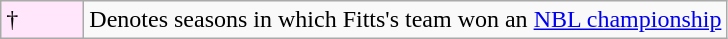<table class ="wikitable">
<tr>
<td style="background:#ffe6fa; width:3em;">†</td>
<td>Denotes seasons in which Fitts's team won an <a href='#'>NBL championship</a></td>
</tr>
</table>
